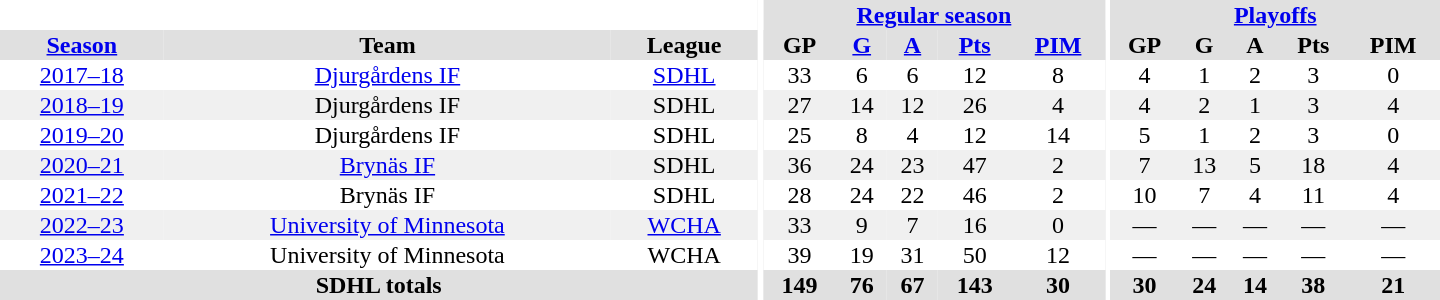<table border="0" cellpadding="1" cellspacing="0" style="text-align:center; width:60em">
<tr bgcolor="#e0e0e0">
<th colspan="3" bgcolor="#ffffff"></th>
<th rowspan="100" bgcolor="#ffffff"></th>
<th colspan="5"><a href='#'>Regular season</a></th>
<th rowspan="100" bgcolor="#ffffff"></th>
<th colspan="5"><a href='#'>Playoffs</a></th>
</tr>
<tr bgcolor="#e0e0e0">
<th><a href='#'>Season</a></th>
<th>Team</th>
<th>League</th>
<th>GP</th>
<th><a href='#'>G</a></th>
<th><a href='#'>A</a></th>
<th><a href='#'>Pts</a></th>
<th><a href='#'>PIM</a></th>
<th>GP</th>
<th>G</th>
<th>A</th>
<th>Pts</th>
<th>PIM</th>
</tr>
<tr>
<td><a href='#'>2017–18</a></td>
<td><a href='#'>Djurgårdens IF</a></td>
<td><a href='#'>SDHL</a></td>
<td>33</td>
<td>6</td>
<td>6</td>
<td>12</td>
<td>8</td>
<td>4</td>
<td>1</td>
<td>2</td>
<td>3</td>
<td>0</td>
</tr>
<tr bgcolor="#f0f0f0">
<td><a href='#'>2018–19</a></td>
<td>Djurgårdens IF</td>
<td>SDHL</td>
<td>27</td>
<td>14</td>
<td>12</td>
<td>26</td>
<td>4</td>
<td>4</td>
<td>2</td>
<td>1</td>
<td>3</td>
<td>4</td>
</tr>
<tr>
<td><a href='#'>2019–20</a></td>
<td>Djurgårdens IF</td>
<td>SDHL</td>
<td>25</td>
<td>8</td>
<td>4</td>
<td>12</td>
<td>14</td>
<td>5</td>
<td>1</td>
<td>2</td>
<td>3</td>
<td>0</td>
</tr>
<tr bgcolor="#f0f0f0">
<td><a href='#'>2020–21</a></td>
<td><a href='#'>Brynäs IF</a></td>
<td>SDHL</td>
<td>36</td>
<td>24</td>
<td>23</td>
<td>47</td>
<td>2</td>
<td>7</td>
<td>13</td>
<td>5</td>
<td>18</td>
<td>4</td>
</tr>
<tr>
<td><a href='#'>2021–22</a></td>
<td>Brynäs IF</td>
<td>SDHL</td>
<td>28</td>
<td>24</td>
<td>22</td>
<td>46</td>
<td>2</td>
<td>10</td>
<td>7</td>
<td>4</td>
<td>11</td>
<td>4</td>
</tr>
<tr bgcolor="#f0f0f0">
<td><a href='#'>2022–23</a></td>
<td><a href='#'>University of Minnesota</a></td>
<td><a href='#'>WCHA</a></td>
<td>33</td>
<td>9</td>
<td>7</td>
<td>16</td>
<td>0</td>
<td>—</td>
<td>—</td>
<td>—</td>
<td>—</td>
<td>—</td>
</tr>
<tr>
<td><a href='#'>2023–24</a></td>
<td>University of Minnesota</td>
<td>WCHA</td>
<td>39</td>
<td>19</td>
<td>31</td>
<td>50</td>
<td>12</td>
<td>—</td>
<td>—</td>
<td>—</td>
<td>—</td>
<td>—</td>
</tr>
<tr bgcolor="#e0e0e0">
<th colspan="3">SDHL totals</th>
<th>149</th>
<th>76</th>
<th>67</th>
<th>143</th>
<th>30</th>
<th>30</th>
<th>24</th>
<th>14</th>
<th>38</th>
<th>21</th>
</tr>
</table>
